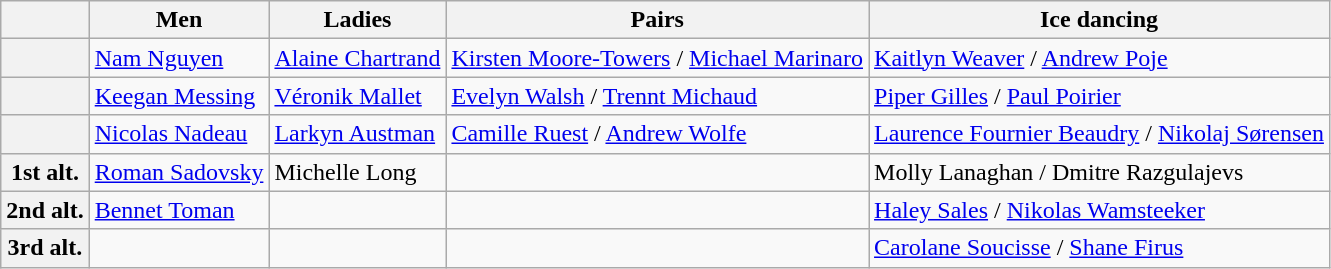<table class="wikitable">
<tr>
<th></th>
<th>Men</th>
<th>Ladies</th>
<th>Pairs</th>
<th>Ice dancing</th>
</tr>
<tr>
<th></th>
<td><a href='#'>Nam Nguyen</a></td>
<td><a href='#'>Alaine Chartrand</a></td>
<td><a href='#'>Kirsten Moore-Towers</a> / <a href='#'>Michael Marinaro</a></td>
<td><a href='#'>Kaitlyn Weaver</a> / <a href='#'>Andrew Poje</a></td>
</tr>
<tr>
<th></th>
<td><a href='#'>Keegan Messing</a></td>
<td><a href='#'>Véronik Mallet</a></td>
<td><a href='#'>Evelyn Walsh</a> / <a href='#'>Trennt Michaud</a></td>
<td><a href='#'>Piper Gilles</a> / <a href='#'>Paul Poirier</a></td>
</tr>
<tr>
<th></th>
<td><a href='#'>Nicolas Nadeau</a></td>
<td><a href='#'>Larkyn Austman</a></td>
<td><a href='#'>Camille Ruest</a> / <a href='#'>Andrew Wolfe</a></td>
<td><a href='#'>Laurence Fournier Beaudry</a> / <a href='#'>Nikolaj Sørensen</a></td>
</tr>
<tr>
<th>1st alt.</th>
<td><a href='#'>Roman Sadovsky</a></td>
<td>Michelle Long</td>
<td></td>
<td>Molly Lanaghan / Dmitre Razgulajevs</td>
</tr>
<tr>
<th>2nd alt.</th>
<td><a href='#'>Bennet Toman</a></td>
<td></td>
<td></td>
<td><a href='#'>Haley Sales</a> / <a href='#'>Nikolas Wamsteeker</a></td>
</tr>
<tr>
<th>3rd alt.</th>
<td></td>
<td></td>
<td></td>
<td><a href='#'>Carolane Soucisse</a> / <a href='#'>Shane Firus</a></td>
</tr>
</table>
